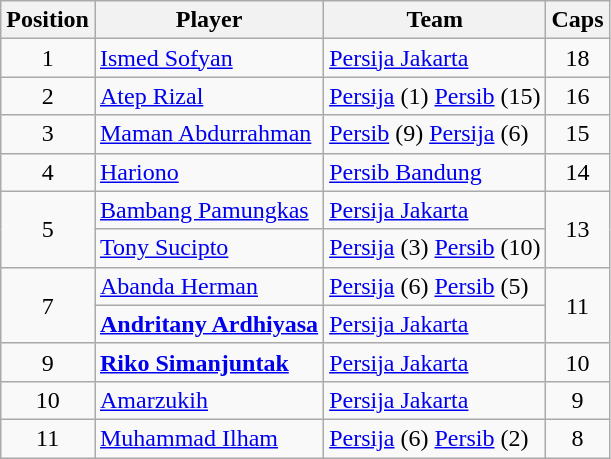<table class="wikitable" style="text-align: center">
<tr>
<th>Position</th>
<th>Player</th>
<th>Team</th>
<th>Caps</th>
</tr>
<tr>
<td>1</td>
<td align="left"> <a href='#'>Ismed Sofyan</a></td>
<td align="left"><a href='#'>Persija Jakarta</a></td>
<td>18</td>
</tr>
<tr>
<td>2</td>
<td align="left"> <a href='#'>Atep Rizal</a></td>
<td align="left"><a href='#'>Persija</a> (1) <a href='#'>Persib</a> (15)</td>
<td>16</td>
</tr>
<tr>
<td>3</td>
<td align="left"> <a href='#'>Maman Abdurrahman</a></td>
<td align="left"><a href='#'>Persib</a> (9) <a href='#'>Persija</a> (6)</td>
<td>15</td>
</tr>
<tr>
<td>4</td>
<td align="left"> <a href='#'>Hariono</a></td>
<td align="left"><a href='#'>Persib Bandung</a></td>
<td>14</td>
</tr>
<tr>
<td rowspan="2">5</td>
<td align="left"> <a href='#'>Bambang Pamungkas</a></td>
<td align="left"><a href='#'>Persija Jakarta</a></td>
<td rowspan="2">13</td>
</tr>
<tr>
<td align="left"> <a href='#'>Tony Sucipto</a></td>
<td align="left"><a href='#'>Persija</a> (3) <a href='#'>Persib</a> (10)</td>
</tr>
<tr>
<td rowspan="2">7</td>
<td align="left"> <a href='#'>Abanda Herman</a></td>
<td align="left"><a href='#'>Persija</a> (6) <a href='#'>Persib</a> (5)</td>
<td rowspan="2">11</td>
</tr>
<tr>
<td align="left"> <strong><a href='#'>Andritany Ardhiyasa</a></strong></td>
<td align="left"><a href='#'>Persija Jakarta</a></td>
</tr>
<tr>
<td>9</td>
<td align="left"> <strong><a href='#'>Riko Simanjuntak</a></strong></td>
<td align="left"><a href='#'>Persija Jakarta</a></td>
<td>10</td>
</tr>
<tr>
<td>10</td>
<td align="left"> <a href='#'>Amarzukih</a></td>
<td align="left"><a href='#'>Persija Jakarta</a></td>
<td>9</td>
</tr>
<tr>
<td>11</td>
<td align="left"> <a href='#'>Muhammad Ilham</a></td>
<td align="left"><a href='#'>Persija</a> (6) <a href='#'>Persib</a> (2)</td>
<td>8</td>
</tr>
</table>
